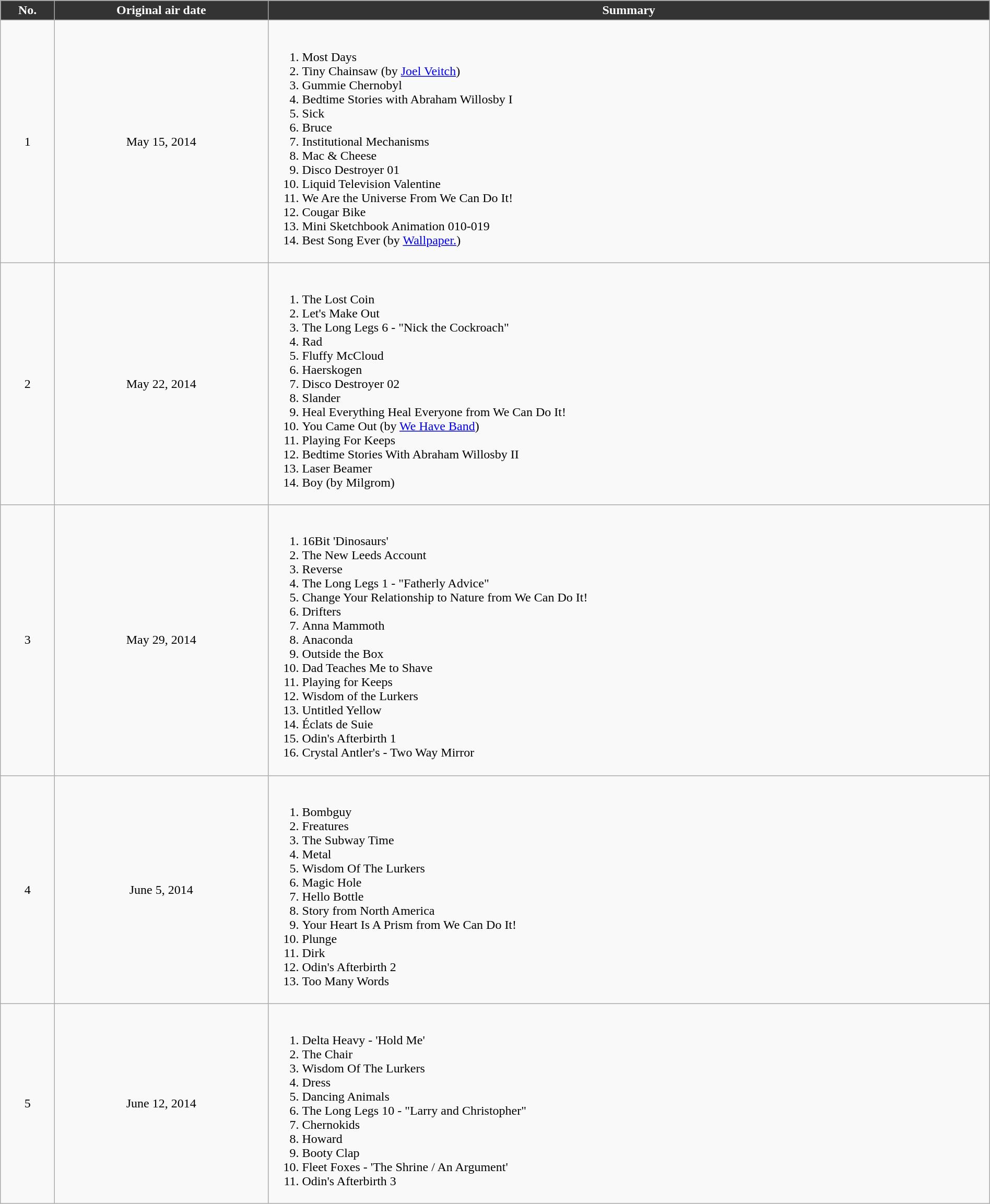<table class="wikitable plainrowheaders" border="1" style="width:100%;">
<tr style="color:white;">
<th style="background:#333333">No.</th>
<th style="background:#333333">Original air date</th>
<th style="background:#333333">Summary</th>
</tr>
<tr>
<td style="text-align:center;">1</td>
<td style="text-align:center;">May 15, 2014</td>
<td><br><ol><li>Most Days</li><li>Tiny Chainsaw (by <a href='#'>Joel Veitch</a>)</li><li>Gummie Chernobyl</li><li>Bedtime Stories with Abraham Willosby I</li><li>Sick</li><li>Bruce</li><li>Institutional Mechanisms</li><li>Mac & Cheese</li><li>Disco Destroyer 01</li><li>Liquid Television Valentine</li><li>We Are the Universe From We Can Do It!</li><li>Cougar Bike</li><li>Mini Sketchbook Animation 010-019</li><li>Best Song Ever (by <a href='#'>Wallpaper.</a>)</li></ol></td>
</tr>
<tr>
<td style="text-align:center;">2</td>
<td style="text-align:center;">May 22, 2014</td>
<td><br><ol><li>The Lost Coin</li><li>Let's Make Out</li><li>The Long Legs 6 - "Nick the Cockroach"</li><li>Rad</li><li>Fluffy McCloud</li><li>Haerskogen</li><li>Disco Destroyer 02</li><li>Slander</li><li>Heal Everything Heal Everyone from We Can Do It!</li><li>You Came Out (by <a href='#'>We Have Band</a>)</li><li>Playing For Keeps</li><li>Bedtime Stories With Abraham Willosby II</li><li>Laser Beamer</li><li>Boy (by Milgrom)</li></ol></td>
</tr>
<tr>
<td style="text-align:center;">3</td>
<td style="text-align:center;">May 29, 2014</td>
<td><br><ol><li>16Bit 'Dinosaurs'</li><li>The New Leeds Account</li><li>Reverse</li><li>The Long Legs 1 - "Fatherly Advice"</li><li>Change Your Relationship to Nature from We Can Do It!</li><li>Drifters</li><li>Anna Mammoth</li><li>Anaconda</li><li>Outside the Box</li><li>Dad Teaches Me to Shave</li><li>Playing for Keeps</li><li>Wisdom of the Lurkers</li><li>Untitled Yellow</li><li>Éclats de Suie</li><li>Odin's Afterbirth 1</li><li>Crystal Antler's - Two Way Mirror</li></ol></td>
</tr>
<tr>
<td style="text-align:center;">4</td>
<td style="text-align:center;">June 5, 2014</td>
<td><br><ol><li>Bombguy</li><li>Freatures</li><li>The Subway Time</li><li>Metal</li><li>Wisdom Of The Lurkers</li><li>Magic Hole</li><li>Hello Bottle</li><li>Story from North America</li><li>Your Heart Is A Prism from We Can Do It!</li><li>Plunge</li><li>Dirk</li><li>Odin's Afterbirth 2</li><li>Too Many Words</li></ol></td>
</tr>
<tr>
<td style="text-align:center;">5</td>
<td style="text-align:center;">June 12, 2014</td>
<td><br><ol><li>Delta Heavy - 'Hold Me'</li><li>The Chair</li><li>Wisdom Of The Lurkers</li><li>Dress</li><li>Dancing Animals</li><li>The Long Legs 10 - "Larry and Christopher"</li><li>Chernokids</li><li>Howard</li><li>Booty Clap</li><li>Fleet Foxes - 'The Shrine / An Argument'</li><li>Odin's Afterbirth 3</li></ol></td>
</tr>
</table>
